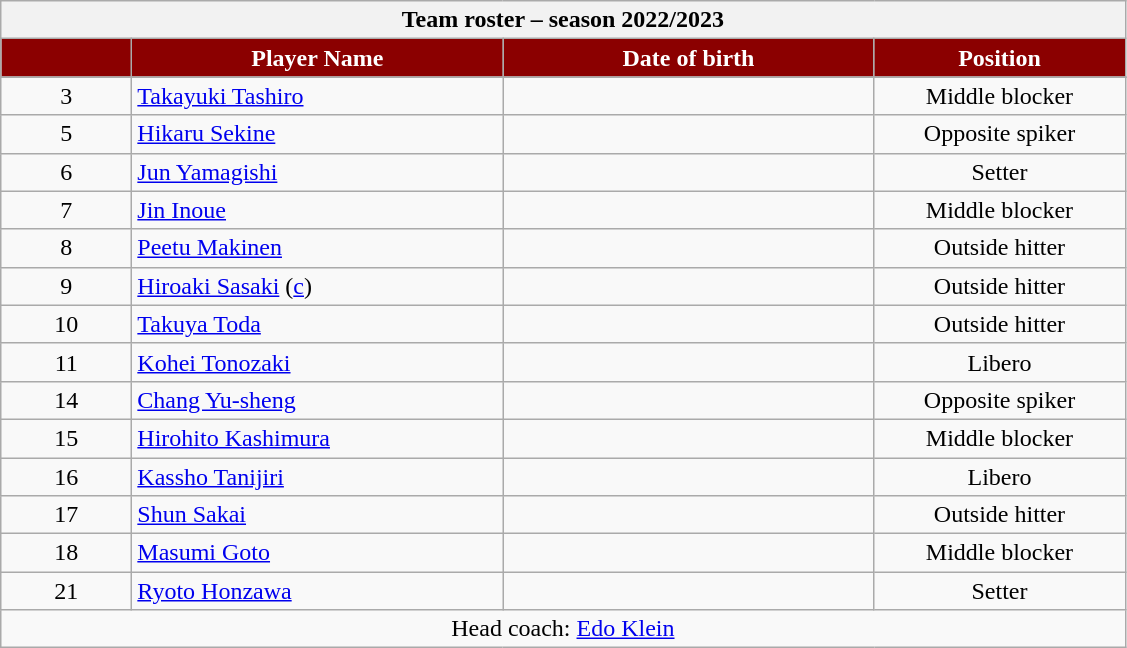<table class="wikitable collapsible collapsed sortable" style="text-align:center">
<tr>
<th colspan="7">Team roster – season 2022/2023</th>
</tr>
<tr>
<th style="width:5em; color:#FFFFFF; background-color:#8B0000"></th>
<th style="width:15em; color:#FFFFFF; background-color:#8B0000">Player Name</th>
<th style="width:15em; color:#FFFFFF; background-color:#8B0000">Date of birth</th>
<th style="width:10em; color:#FFFFFF; background-color:#8B0000">Position</th>
</tr>
<tr>
</tr>
<tr>
<td>3</td>
<td align=left> <a href='#'>Takayuki Tashiro</a></td>
<td align=right></td>
<td>Middle blocker</td>
</tr>
<tr>
<td>5</td>
<td align=left> <a href='#'>Hikaru Sekine</a></td>
<td align=right></td>
<td>Opposite spiker</td>
</tr>
<tr>
<td>6</td>
<td align=left> <a href='#'>Jun Yamagishi</a></td>
<td align=right></td>
<td>Setter</td>
</tr>
<tr>
<td>7</td>
<td align=left> <a href='#'>Jin Inoue</a></td>
<td align=right></td>
<td>Middle blocker</td>
</tr>
<tr>
<td>8</td>
<td align=left> <a href='#'>Peetu Makinen</a></td>
<td align=right></td>
<td>Outside hitter</td>
</tr>
<tr>
<td>9</td>
<td align=left> <a href='#'>Hiroaki Sasaki</a> (<a href='#'>c</a>)</td>
<td align=right></td>
<td>Outside hitter</td>
</tr>
<tr>
<td>10</td>
<td align=left> <a href='#'>Takuya Toda</a></td>
<td align=right></td>
<td>Outside hitter</td>
</tr>
<tr>
<td>11</td>
<td align=left> <a href='#'>Kohei Tonozaki</a></td>
<td align=right></td>
<td>Libero</td>
</tr>
<tr>
<td>14</td>
<td align=left> <a href='#'>Chang Yu-sheng</a></td>
<td align=right></td>
<td>Opposite spiker</td>
</tr>
<tr>
<td>15</td>
<td align=left> <a href='#'>Hirohito Kashimura</a></td>
<td align=right></td>
<td>Middle blocker</td>
</tr>
<tr>
<td>16</td>
<td align=left> <a href='#'>Kassho Tanijiri</a></td>
<td align=right></td>
<td>Libero</td>
</tr>
<tr>
<td>17</td>
<td align=left> <a href='#'>Shun Sakai</a></td>
<td align=right></td>
<td>Outside hitter</td>
</tr>
<tr>
<td>18</td>
<td align=left> <a href='#'>Masumi Goto</a></td>
<td align=right></td>
<td>Middle blocker</td>
</tr>
<tr>
<td>21</td>
<td align=left> <a href='#'>Ryoto Honzawa</a></td>
<td align=right></td>
<td>Setter</td>
</tr>
<tr>
<td colspan=4>Head coach:  <a href='#'>Edo Klein</a></td>
</tr>
</table>
